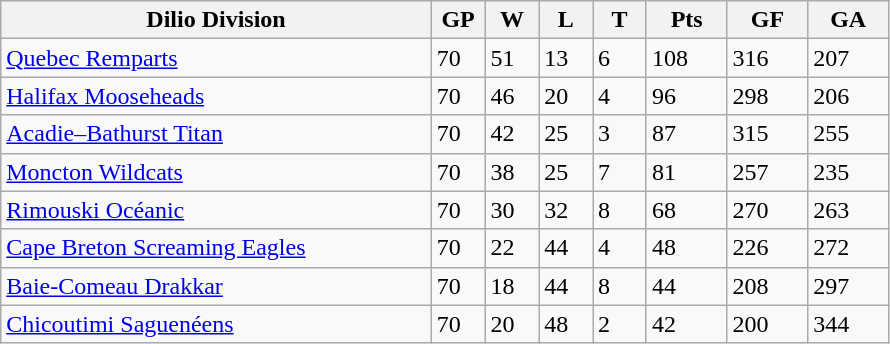<table class="wikitable">
<tr>
<th bgcolor="#DDDDFF" width="40%">Dilio Division</th>
<th bgcolor="#DDDDFF" width="5%">GP</th>
<th bgcolor="#DDDDFF" width="5%">W</th>
<th bgcolor="#DDDDFF" width="5%">L</th>
<th bgcolor="#DDDDFF" width="5%">T</th>
<th bgcolor="#DDDDFF" width="7.5%">Pts</th>
<th bgcolor="#DDDDFF" width="7.5%">GF</th>
<th bgcolor="#DDDDFF" width="7.5%">GA</th>
</tr>
<tr>
<td><a href='#'>Quebec Remparts</a></td>
<td>70</td>
<td>51</td>
<td>13</td>
<td>6</td>
<td>108</td>
<td>316</td>
<td>207</td>
</tr>
<tr>
<td><a href='#'>Halifax Mooseheads</a></td>
<td>70</td>
<td>46</td>
<td>20</td>
<td>4</td>
<td>96</td>
<td>298</td>
<td>206</td>
</tr>
<tr>
<td><a href='#'>Acadie–Bathurst Titan</a></td>
<td>70</td>
<td>42</td>
<td>25</td>
<td>3</td>
<td>87</td>
<td>315</td>
<td>255</td>
</tr>
<tr>
<td><a href='#'>Moncton Wildcats</a></td>
<td>70</td>
<td>38</td>
<td>25</td>
<td>7</td>
<td>81</td>
<td>257</td>
<td>235</td>
</tr>
<tr>
<td><a href='#'>Rimouski Océanic</a></td>
<td>70</td>
<td>30</td>
<td>32</td>
<td>8</td>
<td>68</td>
<td>270</td>
<td>263</td>
</tr>
<tr>
<td><a href='#'>Cape Breton Screaming Eagles</a></td>
<td>70</td>
<td>22</td>
<td>44</td>
<td>4</td>
<td>48</td>
<td>226</td>
<td>272</td>
</tr>
<tr>
<td><a href='#'>Baie-Comeau Drakkar</a></td>
<td>70</td>
<td>18</td>
<td>44</td>
<td>8</td>
<td>44</td>
<td>208</td>
<td>297</td>
</tr>
<tr>
<td><a href='#'>Chicoutimi Saguenéens</a></td>
<td>70</td>
<td>20</td>
<td>48</td>
<td>2</td>
<td>42</td>
<td>200</td>
<td>344</td>
</tr>
</table>
